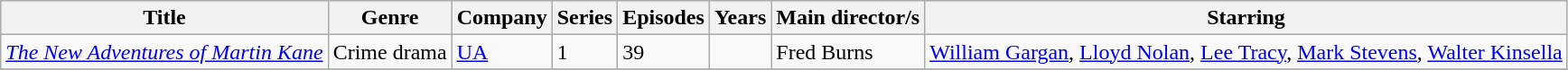<table class="wikitable unsortable">
<tr>
<th>Title</th>
<th>Genre</th>
<th>Company</th>
<th>Series</th>
<th>Episodes</th>
<th>Years</th>
<th>Main director/s</th>
<th>Starring</th>
</tr>
<tr>
<td><em><a href='#'>The New Adventures of Martin Kane</a></em></td>
<td>Crime drama</td>
<td><a href='#'>UA</a></td>
<td>1</td>
<td>39</td>
<td></td>
<td>Fred Burns</td>
<td><a href='#'>William Gargan</a>, <a href='#'>Lloyd Nolan</a>, <a href='#'>Lee Tracy</a>, <a href='#'>Mark Stevens</a>, <a href='#'>Walter Kinsella</a></td>
</tr>
<tr>
</tr>
</table>
